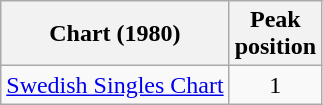<table class="wikitable sortable">
<tr>
<th>Chart (1980)</th>
<th>Peak<br>position</th>
</tr>
<tr>
<td><a href='#'>Swedish Singles Chart</a></td>
<td align="center">1</td>
</tr>
</table>
